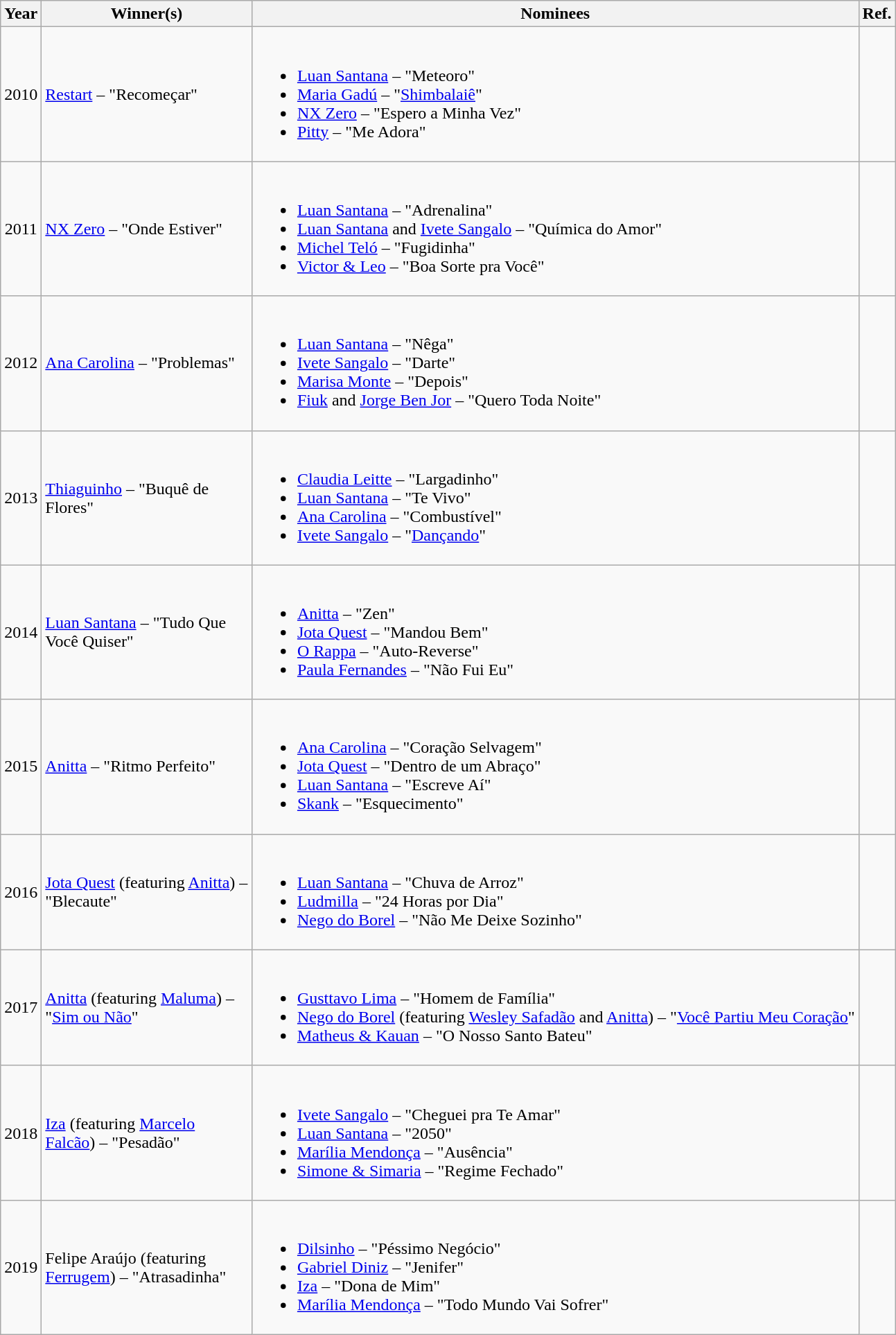<table class="wikitable sortable">
<tr>
<th style="width:5px;"><strong>Year</strong></th>
<th style="width:195px;"><strong>Winner(s)</strong></th>
<th class="unsortable"><strong>Nominees</strong></th>
<th class="unsortable">Ref.</th>
</tr>
<tr>
<td align="center">2010</td>
<td><a href='#'>Restart</a> – "Recomeçar"</td>
<td><br><ul><li><a href='#'>Luan Santana</a> – "Meteoro"</li><li><a href='#'>Maria Gadú</a> – "<a href='#'>Shimbalaiê</a>"</li><li><a href='#'>NX Zero</a> – "Espero a Minha Vez"</li><li><a href='#'>Pitty</a> – "Me Adora"</li></ul></td>
<td></td>
</tr>
<tr>
<td align="center">2011</td>
<td><a href='#'>NX Zero</a> – "Onde Estiver"</td>
<td><br><ul><li><a href='#'>Luan Santana</a> – "Adrenalina"</li><li><a href='#'>Luan Santana</a> and <a href='#'>Ivete Sangalo</a> – "Química do Amor"</li><li><a href='#'>Michel Teló</a> – "Fugidinha"</li><li><a href='#'>Victor & Leo</a> – "Boa Sorte pra Você"</li></ul></td>
<td></td>
</tr>
<tr>
<td align="center">2012</td>
<td><a href='#'>Ana Carolina</a> – "Problemas"</td>
<td><br><ul><li><a href='#'>Luan Santana</a> – "Nêga"</li><li><a href='#'>Ivete Sangalo</a> – "Darte"</li><li><a href='#'>Marisa Monte</a> – "Depois"</li><li><a href='#'>Fiuk</a> and <a href='#'>Jorge Ben Jor</a> – "Quero Toda Noite"</li></ul></td>
<td></td>
</tr>
<tr>
<td align="center">2013</td>
<td><a href='#'>Thiaguinho</a> – "Buquê de Flores"</td>
<td><br><ul><li><a href='#'>Claudia Leitte</a> – "Largadinho"</li><li><a href='#'>Luan Santana</a> – "Te Vivo"</li><li><a href='#'>Ana Carolina</a> – "Combustível"</li><li><a href='#'>Ivete Sangalo</a> – "<a href='#'>Dançando</a>"</li></ul></td>
<td></td>
</tr>
<tr>
<td align="center">2014</td>
<td><a href='#'>Luan Santana</a> – "Tudo Que Você Quiser"</td>
<td><br><ul><li><a href='#'>Anitta</a> – "Zen"</li><li><a href='#'>Jota Quest</a> – "Mandou Bem"</li><li><a href='#'>O Rappa</a> – "Auto-Reverse"</li><li><a href='#'>Paula Fernandes</a> – "Não Fui Eu"</li></ul></td>
<td></td>
</tr>
<tr>
<td align="center">2015</td>
<td><a href='#'>Anitta</a> – "Ritmo Perfeito"</td>
<td><br><ul><li><a href='#'>Ana Carolina</a> – "Coração Selvagem"</li><li><a href='#'>Jota Quest</a> – "Dentro de um Abraço"</li><li><a href='#'>Luan Santana</a> – "Escreve Aí"</li><li><a href='#'>Skank</a> – "Esquecimento"</li></ul></td>
<td></td>
</tr>
<tr>
<td align="center">2016</td>
<td><a href='#'>Jota Quest</a> (featuring <a href='#'>Anitta</a>) – "Blecaute"</td>
<td><br><ul><li><a href='#'>Luan Santana</a> – "Chuva de Arroz"</li><li><a href='#'>Ludmilla</a> – "24 Horas por Dia"</li><li><a href='#'>Nego do Borel</a> – "Não Me Deixe Sozinho"</li></ul></td>
<td></td>
</tr>
<tr>
<td align="center">2017</td>
<td><a href='#'>Anitta</a> (featuring <a href='#'>Maluma</a>) – "<a href='#'>Sim ou Não</a>"</td>
<td><br><ul><li><a href='#'>Gusttavo Lima</a> – "Homem de Família"</li><li><a href='#'>Nego do Borel</a> (featuring <a href='#'>Wesley Safadão</a> and <a href='#'>Anitta</a>) – "<a href='#'>Você Partiu Meu Coração</a>"</li><li><a href='#'>Matheus & Kauan</a> – "O Nosso Santo Bateu"</li></ul></td>
<td></td>
</tr>
<tr>
<td align="center">2018</td>
<td><a href='#'>Iza</a> (featuring <a href='#'>Marcelo Falcão</a>) – "Pesadão"</td>
<td><br><ul><li><a href='#'>Ivete Sangalo</a> – "Cheguei pra Te Amar"</li><li><a href='#'>Luan Santana</a> – "2050"</li><li><a href='#'>Marília Mendonça</a> – "Ausência"</li><li><a href='#'>Simone & Simaria</a> – "Regime Fechado"</li></ul></td>
<td></td>
</tr>
<tr>
<td align="center">2019</td>
<td>Felipe Araújo (featuring <a href='#'>Ferrugem</a>) – "Atrasadinha"</td>
<td><br><ul><li><a href='#'>Dilsinho</a> – "Péssimo Negócio"</li><li><a href='#'>Gabriel Diniz</a> – "Jenifer"</li><li><a href='#'>Iza</a> – "Dona de Mim"</li><li><a href='#'>Marília Mendonça</a> – "Todo Mundo Vai Sofrer"</li></ul></td>
<td></td>
</tr>
</table>
